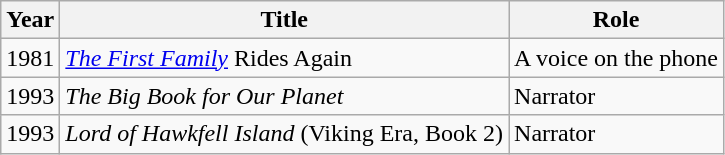<table class="wikitable sortable">
<tr>
<th>Year</th>
<th>Title</th>
<th>Role</th>
</tr>
<tr>
<td>1981</td>
<td><em><a href='#'>The First Family</a></em> Rides Again</td>
<td>A voice on the phone</td>
</tr>
<tr>
<td>1993</td>
<td><em>The Big Book for Our Planet</em></td>
<td>Narrator</td>
</tr>
<tr>
<td>1993</td>
<td><em>Lord of Hawkfell Island</em> (Viking Era, Book 2)</td>
<td>Narrator</td>
</tr>
</table>
